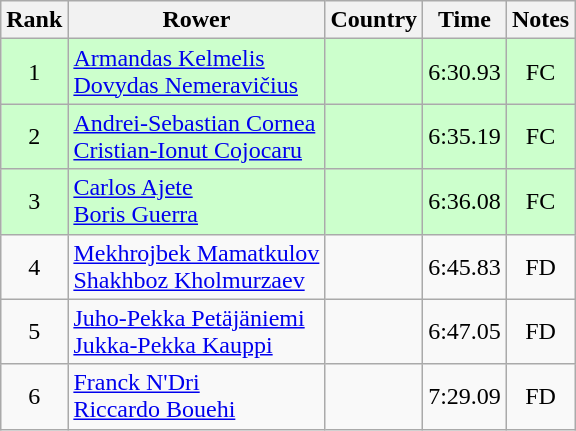<table class="wikitable" style="text-align:center">
<tr>
<th>Rank</th>
<th>Rower</th>
<th>Country</th>
<th>Time</th>
<th>Notes</th>
</tr>
<tr bgcolor=ccffcc>
<td>1</td>
<td align="left"><a href='#'>Armandas Kelmelis</a><br><a href='#'>Dovydas Nemeravičius</a></td>
<td align="left"></td>
<td>6:30.93</td>
<td>FC</td>
</tr>
<tr bgcolor=ccffcc>
<td>2</td>
<td align="left"><a href='#'>Andrei-Sebastian Cornea</a><br><a href='#'>Cristian-Ionut Cojocaru</a></td>
<td align="left"></td>
<td>6:35.19</td>
<td>FC</td>
</tr>
<tr bgcolor=ccffcc>
<td>3</td>
<td align="left"><a href='#'>Carlos Ajete</a><br><a href='#'>Boris Guerra</a></td>
<td align="left"></td>
<td>6:36.08</td>
<td>FC</td>
</tr>
<tr>
<td>4</td>
<td align="left"><a href='#'>Mekhrojbek Mamatkulov</a><br><a href='#'>Shakhboz Kholmurzaev</a></td>
<td align="left"></td>
<td>6:45.83</td>
<td>FD</td>
</tr>
<tr>
<td>5</td>
<td align="left"><a href='#'>Juho-Pekka Petäjäniemi</a><br><a href='#'>Jukka-Pekka Kauppi</a></td>
<td align="left"></td>
<td>6:47.05</td>
<td>FD</td>
</tr>
<tr>
<td>6</td>
<td align="left"><a href='#'>Franck N'Dri</a><br><a href='#'>Riccardo Bouehi</a></td>
<td align="left"></td>
<td>7:29.09</td>
<td>FD</td>
</tr>
</table>
